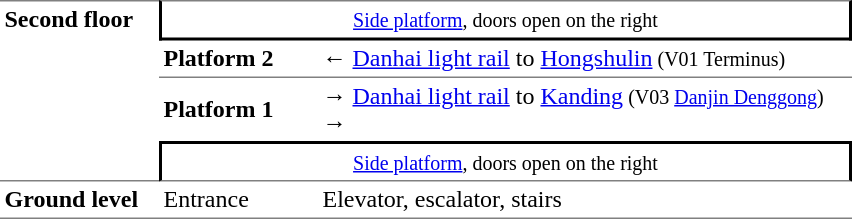<table cellspacing=0 cellpadding=3>
<tr>
<td style="border-top:solid 1px gray;border-bottom:solid 1px gray;" width=100 rowspan=4 valign=top><strong>Second floor</strong></td>
<td style="border-right:solid 2px black;border-left:solid 2px black;border-bottom:solid 2px black;border-top:solid 1px gray" colspan=2 align=center><small><a href='#'>Side platform</a>, doors open on the right</small></td>
</tr>
<tr>
<td style="border-bottom:solid 1px gray;" width=100><strong>Platform 2</strong></td>
<td style="border-bottom:solid 1px gray;" width=350>←  <a href='#'>Danhai light rail</a> to <a href='#'>Hongshulin</a><small> (V01 Terminus)</small></td>
</tr>
<tr>
<td><strong>Platform 1</strong></td>
<td><span>→</span>  <a href='#'>Danhai light rail</a> to <a href='#'>Kanding</a><small> (V03 <a href='#'>Danjin Denggong</a>)</small> →</td>
</tr>
<tr>
<td style="border-top:solid 2px black;border-right:solid 2px black;border-left:solid 2px black;border-bottom:solid 1px gray;" colspan=2 align=center><small><a href='#'>Side platform</a>, doors open on the right</small></td>
</tr>
<tr>
<td style="border-bottom:solid 1px gray;" valign=top><strong>Ground level</strong></td>
<td style="border-bottom:solid 1px gray;" valign=top>Entrance</td>
<td style="border-bottom:solid 1px gray;" valign=top>Elevator, escalator, stairs</td>
</tr>
</table>
